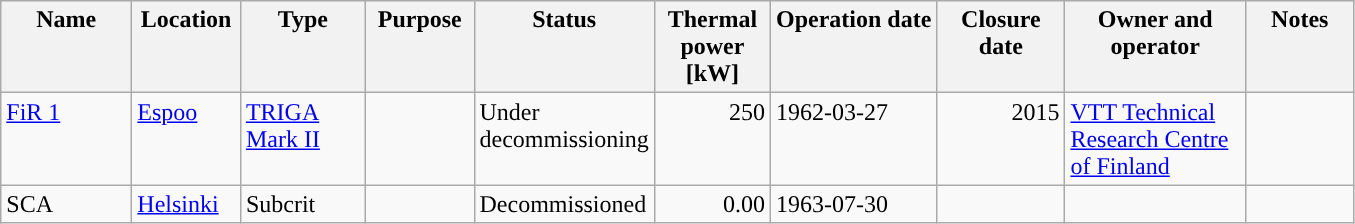<table class="wikitable" >
<tr valign="top">
<th width="80">Name</th>
<th width="65">Location</th>
<th width="76">Type</th>
<th width="65">Purpose</th>
<th width="91">Status</th>
<th width="70“">Thermal power [kW]</th>
<th width=„67“>Operation date</th>
<th width="78“">Closure date</th>
<th width="113“">Owner and operator</th>
<th width="65">Notes</th>
</tr>
<tr valign="top">
<td><a href='#'>FiR 1</a></td>
<td><a href='#'>Espoo</a></td>
<td><a href='#'>TRIGA Mark II</a></td>
<td></td>
<td>Under decommissioning</td>
<td align="right">250</td>
<td>1962-03-27</td>
<td align="right">2015</td>
<td><a href='#'>VTT Technical Research Centre of Finland</a></td>
<td></td>
</tr>
<tr valign="top">
<td>SCA</td>
<td><a href='#'>Helsinki</a></td>
<td>Subcrit</td>
<td></td>
<td>Decommissioned</td>
<td align="right">0.00</td>
<td>1963-07-30</td>
<td></td>
<td></td>
<td></td>
</tr>
</table>
